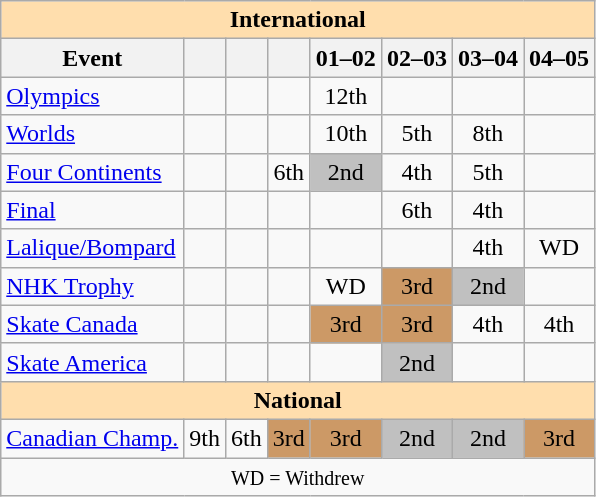<table class="wikitable" style="text-align:center">
<tr>
<th colspan="8" style="background-color: #ffdead; " align="center">International</th>
</tr>
<tr>
<th>Event</th>
<th></th>
<th></th>
<th></th>
<th>01–02</th>
<th>02–03</th>
<th>03–04</th>
<th>04–05</th>
</tr>
<tr>
<td align=left><a href='#'>Olympics</a></td>
<td></td>
<td></td>
<td></td>
<td>12th</td>
<td></td>
<td></td>
<td></td>
</tr>
<tr>
<td align=left><a href='#'>Worlds</a></td>
<td></td>
<td></td>
<td></td>
<td>10th</td>
<td>5th</td>
<td>8th</td>
<td></td>
</tr>
<tr>
<td align=left><a href='#'>Four Continents</a></td>
<td></td>
<td></td>
<td>6th</td>
<td bgcolor=silver>2nd</td>
<td>4th</td>
<td>5th</td>
<td></td>
</tr>
<tr>
<td align=left> <a href='#'>Final</a></td>
<td></td>
<td></td>
<td></td>
<td></td>
<td>6th</td>
<td>4th</td>
<td></td>
</tr>
<tr>
<td align=left> <a href='#'>Lalique/Bompard</a></td>
<td></td>
<td></td>
<td></td>
<td></td>
<td></td>
<td>4th</td>
<td>WD</td>
</tr>
<tr>
<td align=left> <a href='#'>NHK Trophy</a></td>
<td></td>
<td></td>
<td></td>
<td>WD</td>
<td bgcolor=cc9966>3rd</td>
<td bgcolor=silver>2nd</td>
<td></td>
</tr>
<tr>
<td align=left> <a href='#'>Skate Canada</a></td>
<td></td>
<td></td>
<td></td>
<td bgcolor=cc9966>3rd</td>
<td bgcolor=cc9966>3rd</td>
<td>4th</td>
<td>4th</td>
</tr>
<tr>
<td align=left> <a href='#'>Skate America</a></td>
<td></td>
<td></td>
<td></td>
<td></td>
<td bgcolor=silver>2nd</td>
<td></td>
<td></td>
</tr>
<tr>
<th colspan="8" style="background-color: #ffdead; " align="center">National</th>
</tr>
<tr>
<td align=left><a href='#'>Canadian Champ.</a></td>
<td>9th</td>
<td>6th</td>
<td bgcolor=cc9966>3rd</td>
<td bgcolor=cc9966>3rd</td>
<td bgcolor=silver>2nd</td>
<td bgcolor=silver>2nd</td>
<td bgcolor=cc9966>3rd</td>
</tr>
<tr>
<td colspan="8" align="center"><small> WD = Withdrew </small></td>
</tr>
</table>
